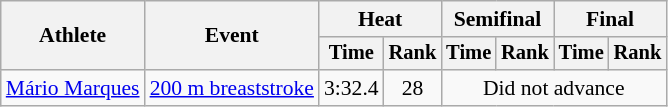<table class=wikitable style="font-size:90%;">
<tr>
<th rowspan=2>Athlete</th>
<th rowspan=2>Event</th>
<th colspan=2>Heat</th>
<th colspan=2>Semifinal</th>
<th colspan=2>Final</th>
</tr>
<tr style="font-size:95%">
<th>Time</th>
<th>Rank</th>
<th>Time</th>
<th>Rank</th>
<th>Time</th>
<th>Rank</th>
</tr>
<tr align=center>
<td align=left><a href='#'>Mário Marques</a></td>
<td rowspan=3 align=left><a href='#'>200 m breaststroke</a></td>
<td>3:32.4</td>
<td>28</td>
<td colspan=4>Did not advance</td>
</tr>
</table>
